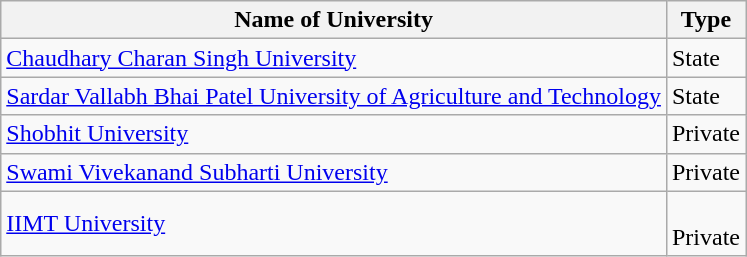<table class="wikitable sortable">
<tr>
<th>Name of University</th>
<th>Type</th>
</tr>
<tr>
<td><a href='#'>Chaudhary Charan Singh University</a></td>
<td>State</td>
</tr>
<tr>
<td><a href='#'>Sardar Vallabh Bhai Patel University of Agriculture and Technology</a></td>
<td>State</td>
</tr>
<tr>
<td><a href='#'>Shobhit University</a></td>
<td>Private</td>
</tr>
<tr>
<td><a href='#'>Swami Vivekanand Subharti University</a></td>
<td>Private</td>
</tr>
<tr>
<td><a href='#'>IIMT University</a></td>
<td><br>Private</td>
</tr>
</table>
